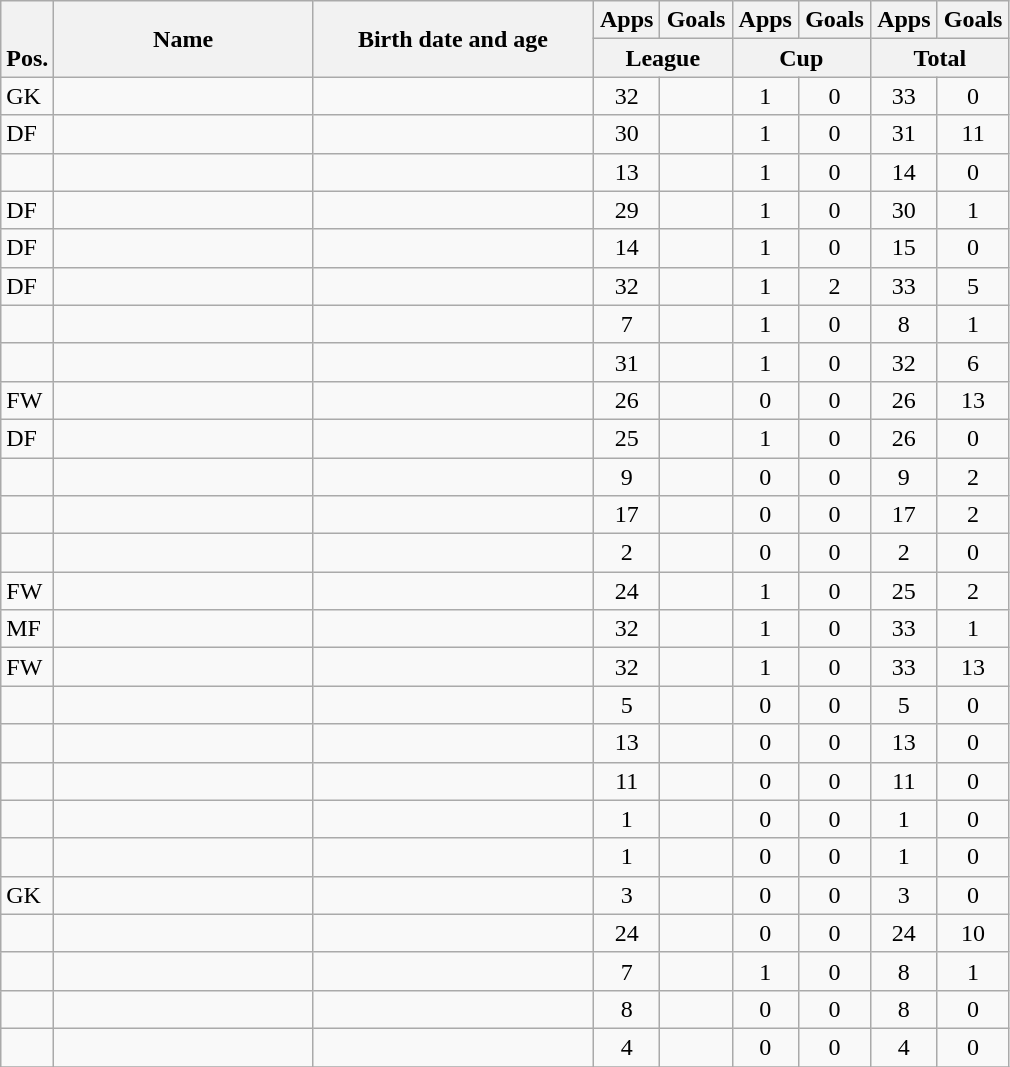<table class="wikitable sortable" style="text-align:center">
<tr>
<th rowspan="2" valign="bottom">Pos.</th>
<th rowspan="2" width="165">Name</th>
<th rowspan="2" width="180">Birth date and age</th>
<th>Apps</th>
<th>Goals</th>
<th>Apps</th>
<th>Goals</th>
<th>Apps</th>
<th>Goals</th>
</tr>
<tr class="unsortable">
<th colspan="2" width="85">League</th>
<th colspan="2" width="85">Cup</th>
<th colspan="2" width="85">Total</th>
</tr>
<tr>
<td align="left">GK</td>
<td align="left"> </td>
<td></td>
<td>32</td>
<td></td>
<td>1</td>
<td>0</td>
<td>33</td>
<td>0</td>
</tr>
<tr>
<td align="left">DF</td>
<td align="left"> </td>
<td></td>
<td>30</td>
<td></td>
<td>1</td>
<td>0</td>
<td>31</td>
<td>11</td>
</tr>
<tr>
<td align="left"></td>
<td align="left"> </td>
<td></td>
<td>13</td>
<td></td>
<td>1</td>
<td>0</td>
<td>14</td>
<td>0</td>
</tr>
<tr>
<td align="left">DF</td>
<td align="left"> </td>
<td></td>
<td>29</td>
<td></td>
<td>1</td>
<td>0</td>
<td>30</td>
<td>1</td>
</tr>
<tr>
<td align="left">DF</td>
<td align="left"> </td>
<td></td>
<td>14</td>
<td></td>
<td>1</td>
<td>0</td>
<td>15</td>
<td>0</td>
</tr>
<tr>
<td align="left">DF</td>
<td align="left"> </td>
<td></td>
<td>32</td>
<td></td>
<td>1</td>
<td>2</td>
<td>33</td>
<td>5</td>
</tr>
<tr>
<td align="left"></td>
<td align="left"> </td>
<td></td>
<td>7</td>
<td></td>
<td>1</td>
<td>0</td>
<td>8</td>
<td>1</td>
</tr>
<tr>
<td align="left"></td>
<td align="left"> </td>
<td></td>
<td>31</td>
<td></td>
<td>1</td>
<td>0</td>
<td>32</td>
<td>6</td>
</tr>
<tr>
<td align="left">FW</td>
<td align="left"> </td>
<td></td>
<td>26</td>
<td></td>
<td>0</td>
<td>0</td>
<td>26</td>
<td>13</td>
</tr>
<tr>
<td align="left">DF</td>
<td align="left"> </td>
<td></td>
<td>25</td>
<td></td>
<td>1</td>
<td>0</td>
<td>26</td>
<td>0</td>
</tr>
<tr>
<td align="left"></td>
<td align="left"> </td>
<td></td>
<td>9</td>
<td></td>
<td>0</td>
<td>0</td>
<td>9</td>
<td>2</td>
</tr>
<tr>
<td align="left"></td>
<td align="left"> </td>
<td></td>
<td>17</td>
<td></td>
<td>0</td>
<td>0</td>
<td>17</td>
<td>2</td>
</tr>
<tr>
<td align="left"></td>
<td align="left"> </td>
<td></td>
<td>2</td>
<td></td>
<td>0</td>
<td>0</td>
<td>2</td>
<td>0</td>
</tr>
<tr>
<td align="left">FW</td>
<td align="left"> </td>
<td></td>
<td>24</td>
<td></td>
<td>1</td>
<td>0</td>
<td>25</td>
<td>2</td>
</tr>
<tr>
<td align="left">MF</td>
<td align="left"> </td>
<td></td>
<td>32</td>
<td></td>
<td>1</td>
<td>0</td>
<td>33</td>
<td>1</td>
</tr>
<tr>
<td align="left">FW</td>
<td align="left"> </td>
<td></td>
<td>32</td>
<td></td>
<td>1</td>
<td>0</td>
<td>33</td>
<td>13</td>
</tr>
<tr>
<td align="left"></td>
<td align="left"> </td>
<td></td>
<td>5</td>
<td></td>
<td>0</td>
<td>0</td>
<td>5</td>
<td>0</td>
</tr>
<tr>
<td align="left"></td>
<td align="left"> </td>
<td></td>
<td>13</td>
<td></td>
<td>0</td>
<td>0</td>
<td>13</td>
<td>0</td>
</tr>
<tr>
<td align="left"></td>
<td align="left"> </td>
<td></td>
<td>11</td>
<td></td>
<td>0</td>
<td>0</td>
<td>11</td>
<td>0</td>
</tr>
<tr>
<td align="left"></td>
<td align="left"> </td>
<td></td>
<td>1</td>
<td></td>
<td>0</td>
<td>0</td>
<td>1</td>
<td>0</td>
</tr>
<tr>
<td align="left"></td>
<td align="left"> </td>
<td></td>
<td>1</td>
<td></td>
<td>0</td>
<td>0</td>
<td>1</td>
<td>0</td>
</tr>
<tr>
<td align="left">GK</td>
<td align="left"> </td>
<td></td>
<td>3</td>
<td></td>
<td>0</td>
<td>0</td>
<td>3</td>
<td>0</td>
</tr>
<tr>
<td align="left"></td>
<td align="left"> </td>
<td></td>
<td>24</td>
<td></td>
<td>0</td>
<td>0</td>
<td>24</td>
<td>10</td>
</tr>
<tr>
<td align="left"></td>
<td align="left"> </td>
<td></td>
<td>7</td>
<td></td>
<td>1</td>
<td>0</td>
<td>8</td>
<td>1</td>
</tr>
<tr>
<td align="left"></td>
<td align="left"> </td>
<td></td>
<td>8</td>
<td></td>
<td>0</td>
<td>0</td>
<td>8</td>
<td>0</td>
</tr>
<tr>
<td align="left"></td>
<td align="left"> </td>
<td></td>
<td>4</td>
<td></td>
<td>0</td>
<td>0</td>
<td>4</td>
<td>0</td>
</tr>
<tr>
</tr>
</table>
